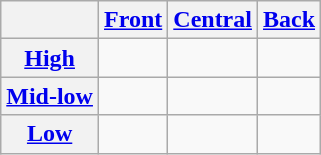<table class="wikitable" style="text-align:center">
<tr>
<th></th>
<th><a href='#'>Front</a></th>
<th><a href='#'>Central</a></th>
<th><a href='#'>Back</a></th>
</tr>
<tr>
<th><a href='#'>High</a></th>
<td></td>
<td></td>
<td></td>
</tr>
<tr>
<th><a href='#'>Mid-low</a></th>
<td></td>
<td></td>
<td></td>
</tr>
<tr>
<th><a href='#'>Low</a></th>
<td></td>
<td></td>
<td></td>
</tr>
</table>
